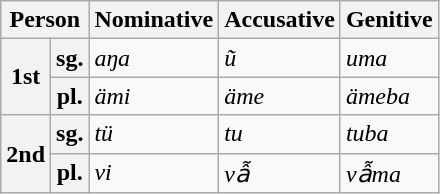<table class=wikitable>
<tr>
<th colspan=2>Person</th>
<th>Nominative</th>
<th>Accusative</th>
<th>Genitive</th>
</tr>
<tr>
<th rowspan=2>1st</th>
<th>sg.</th>
<td><em>aŋa</em></td>
<td><em>ũ</em></td>
<td><em>uma</em></td>
</tr>
<tr>
<th>pl.</th>
<td><em>ämi</em></td>
<td><em>äme</em></td>
<td><em>ämeba</em></td>
</tr>
<tr>
<th rowspan=2>2nd</th>
<th>sg.</th>
<td><em>tü</em></td>
<td><em>tu</em></td>
<td><em>tuba</em></td>
</tr>
<tr>
<th>pl.</th>
<td><em>vi</em></td>
<td><em>vẫ</em></td>
<td><em>vẫma</em></td>
</tr>
</table>
